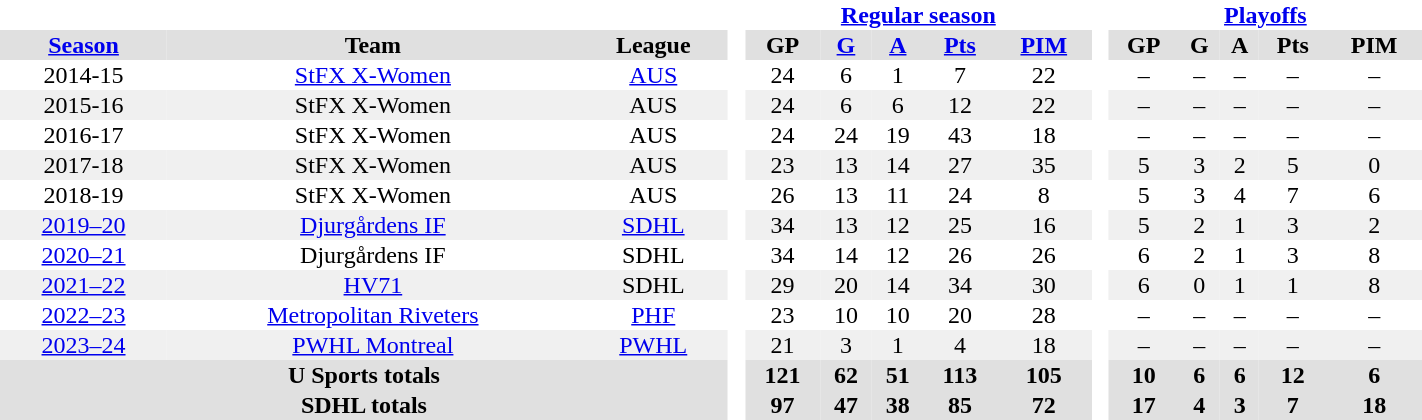<table border="0" cellpadding="1" cellspacing="0" width="75%" style="text-align:center">
<tr>
<th colspan="3" bgcolor="#ffffff"> </th>
<th rowspan="97" bgcolor="#ffffff"> </th>
<th colspan="5"><a href='#'>Regular season</a></th>
<th rowspan="97" bgcolor="#ffffff"> </th>
<th colspan="5"><a href='#'>Playoffs</a></th>
</tr>
<tr bgcolor="#e0e0e0">
<th><a href='#'>Season</a></th>
<th>Team</th>
<th>League</th>
<th>GP</th>
<th><a href='#'>G</a></th>
<th><a href='#'>A</a></th>
<th><a href='#'>Pts</a></th>
<th><a href='#'>PIM</a></th>
<th>GP</th>
<th>G</th>
<th>A</th>
<th>Pts</th>
<th>PIM</th>
</tr>
<tr>
<td>2014-15</td>
<td><a href='#'>StFX X-Women</a></td>
<td><a href='#'>AUS</a></td>
<td>24</td>
<td>6</td>
<td>1</td>
<td>7</td>
<td>22</td>
<td>–</td>
<td>–</td>
<td>–</td>
<td>–</td>
<td>–</td>
</tr>
<tr bgcolor="#f0f0f0">
<td>2015-16</td>
<td>StFX X-Women</td>
<td>AUS</td>
<td>24</td>
<td>6</td>
<td>6</td>
<td>12</td>
<td>22</td>
<td>–</td>
<td>–</td>
<td>–</td>
<td>–</td>
<td>–</td>
</tr>
<tr>
<td>2016-17</td>
<td>StFX X-Women</td>
<td>AUS</td>
<td>24</td>
<td>24</td>
<td>19</td>
<td>43</td>
<td>18</td>
<td>–</td>
<td>–</td>
<td>–</td>
<td>–</td>
<td>–</td>
</tr>
<tr bgcolor="#f0f0f0">
<td>2017-18</td>
<td>StFX X-Women</td>
<td>AUS</td>
<td>23</td>
<td>13</td>
<td>14</td>
<td>27</td>
<td>35</td>
<td>5</td>
<td>3</td>
<td>2</td>
<td>5</td>
<td>0</td>
</tr>
<tr>
<td>2018-19</td>
<td>StFX X-Women</td>
<td>AUS</td>
<td>26</td>
<td>13</td>
<td>11</td>
<td>24</td>
<td>8</td>
<td>5</td>
<td>3</td>
<td>4</td>
<td>7</td>
<td>6</td>
</tr>
<tr bgcolor="#f0f0f0">
<td><a href='#'>2019–20</a></td>
<td><a href='#'>Djurgårdens IF</a></td>
<td><a href='#'>SDHL</a></td>
<td>34</td>
<td>13</td>
<td>12</td>
<td>25</td>
<td>16</td>
<td>5</td>
<td>2</td>
<td>1</td>
<td>3</td>
<td>2</td>
</tr>
<tr>
<td><a href='#'>2020–21</a></td>
<td>Djurgårdens IF</td>
<td>SDHL</td>
<td>34</td>
<td>14</td>
<td>12</td>
<td>26</td>
<td>26</td>
<td>6</td>
<td>2</td>
<td>1</td>
<td>3</td>
<td>8</td>
</tr>
<tr bgcolor="#f0f0f0">
<td><a href='#'>2021–22</a></td>
<td><a href='#'>HV71</a></td>
<td>SDHL</td>
<td>29</td>
<td>20</td>
<td>14</td>
<td>34</td>
<td>30</td>
<td>6</td>
<td>0</td>
<td>1</td>
<td>1</td>
<td>8</td>
</tr>
<tr>
<td><a href='#'>2022–23</a></td>
<td><a href='#'>Metropolitan Riveters</a></td>
<td><a href='#'>PHF</a></td>
<td>23</td>
<td>10</td>
<td>10</td>
<td>20</td>
<td>28</td>
<td>–</td>
<td>–</td>
<td>–</td>
<td>–</td>
<td>–</td>
</tr>
<tr bgcolor="#f0f0f0">
<td><a href='#'>2023–24</a></td>
<td><a href='#'>PWHL Montreal</a></td>
<td><a href='#'>PWHL</a></td>
<td>21</td>
<td>3</td>
<td>1</td>
<td>4</td>
<td>18</td>
<td>–</td>
<td>–</td>
<td>–</td>
<td>–</td>
<td>–</td>
</tr>
<tr bgcolor="#e0e0e0">
<th colspan="3">U Sports totals</th>
<th>121</th>
<th>62</th>
<th>51</th>
<th>113</th>
<th>105</th>
<th>10</th>
<th>6</th>
<th>6</th>
<th>12</th>
<th>6</th>
</tr>
<tr bgcolor="#e0e0e0">
<th colspan="3">SDHL totals</th>
<th>97</th>
<th>47</th>
<th>38</th>
<th>85</th>
<th>72</th>
<th>17</th>
<th>4</th>
<th>3</th>
<th>7</th>
<th>18</th>
</tr>
</table>
